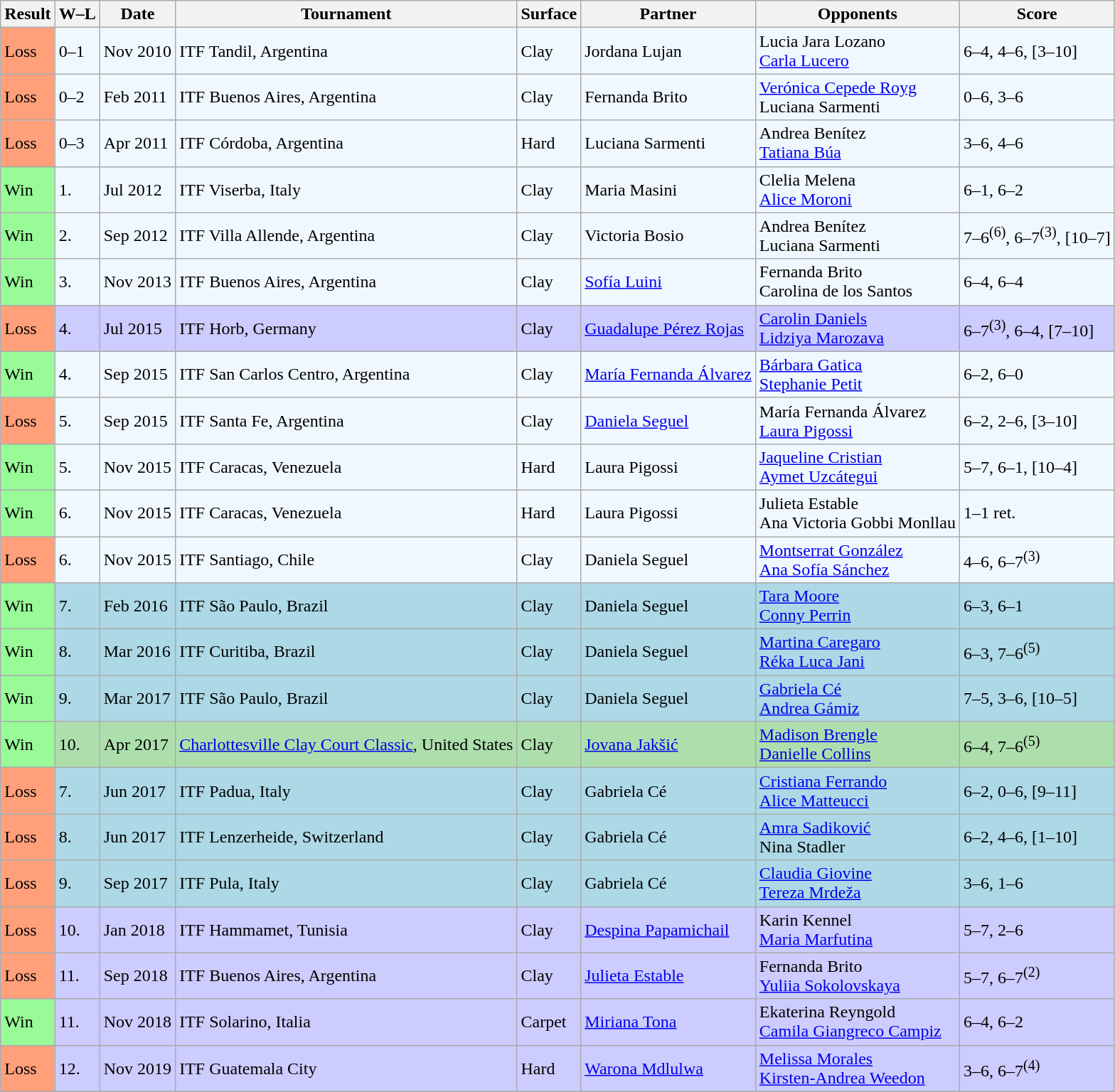<table class="sortable wikitable">
<tr>
<th>Result</th>
<th class="unsortable">W–L</th>
<th>Date</th>
<th>Tournament</th>
<th>Surface</th>
<th>Partner</th>
<th>Opponents</th>
<th class="unsortable">Score</th>
</tr>
<tr style="background:#f0f8ff;">
<td style="background:#ffa07a;">Loss</td>
<td>0–1</td>
<td>Nov 2010</td>
<td>ITF Tandil, Argentina</td>
<td>Clay</td>
<td> Jordana Lujan</td>
<td> Lucia Jara Lozano <br>  <a href='#'>Carla Lucero</a></td>
<td>6–4, 4–6, [3–10]</td>
</tr>
<tr style="background:#f0f8ff;">
<td style="background:#ffa07a;">Loss</td>
<td>0–2</td>
<td>Feb 2011</td>
<td>ITF Buenos Aires, Argentina</td>
<td>Clay</td>
<td> Fernanda Brito</td>
<td> <a href='#'>Verónica Cepede Royg</a> <br>  Luciana Sarmenti</td>
<td>0–6, 3–6</td>
</tr>
<tr style="background:#f0f8ff;">
<td style="background:#ffa07a;">Loss</td>
<td>0–3</td>
<td>Apr 2011</td>
<td>ITF Córdoba, Argentina</td>
<td>Hard</td>
<td> Luciana Sarmenti</td>
<td> Andrea Benítez <br>  <a href='#'>Tatiana Búa</a></td>
<td>3–6, 4–6</td>
</tr>
<tr style="background:#f0f8ff;">
<td style="background:#98fb98;">Win</td>
<td>1.</td>
<td>Jul 2012</td>
<td>ITF Viserba, Italy</td>
<td>Clay</td>
<td> Maria Masini</td>
<td> Clelia Melena <br>  <a href='#'>Alice Moroni</a></td>
<td>6–1, 6–2</td>
</tr>
<tr style="background:#f0f8ff;">
<td style="background:#98fb98;">Win</td>
<td>2.</td>
<td>Sep 2012</td>
<td>ITF Villa Allende, Argentina</td>
<td>Clay</td>
<td> Victoria Bosio</td>
<td> Andrea Benítez <br>  Luciana Sarmenti</td>
<td>7–6<sup>(6)</sup>, 6–7<sup>(3)</sup>, [10–7]</td>
</tr>
<tr style="background:#f0f8ff;">
<td style="background:#98fb98;">Win</td>
<td>3.</td>
<td>Nov 2013</td>
<td>ITF Buenos Aires, Argentina</td>
<td>Clay</td>
<td> <a href='#'>Sofía Luini</a></td>
<td> Fernanda Brito <br>  Carolina de los Santos</td>
<td>6–4, 6–4</td>
</tr>
<tr style="background:#ccccff;">
<td style="background:#ffa07a;">Loss</td>
<td>4.</td>
<td>Jul 2015</td>
<td>ITF Horb, Germany</td>
<td>Clay</td>
<td> <a href='#'>Guadalupe Pérez Rojas</a></td>
<td> <a href='#'>Carolin Daniels</a> <br>  <a href='#'>Lidziya Marozava</a></td>
<td>6–7<sup>(3)</sup>, 6–4, [7–10]</td>
</tr>
<tr style="background:#f0f8ff;">
<td style="background:#98fb98;">Win</td>
<td>4.</td>
<td>Sep 2015</td>
<td>ITF San Carlos Centro, Argentina</td>
<td>Clay</td>
<td> <a href='#'>María Fernanda Álvarez</a></td>
<td> <a href='#'>Bárbara Gatica</a> <br>  <a href='#'>Stephanie Petit</a></td>
<td>6–2, 6–0</td>
</tr>
<tr style="background:#f0f8ff;">
<td style="background:#ffa07a;">Loss</td>
<td>5.</td>
<td>Sep 2015</td>
<td>ITF Santa Fe, Argentina</td>
<td>Clay</td>
<td> <a href='#'>Daniela Seguel</a></td>
<td> María Fernanda Álvarez <br>  <a href='#'>Laura Pigossi</a></td>
<td>6–2, 2–6, [3–10]</td>
</tr>
<tr style="background:#f0f8ff;">
<td style="background:#98fb98;">Win</td>
<td>5.</td>
<td>Nov 2015</td>
<td>ITF Caracas, Venezuela</td>
<td>Hard</td>
<td> Laura Pigossi</td>
<td> <a href='#'>Jaqueline Cristian</a> <br>  <a href='#'>Aymet Uzcátegui</a></td>
<td>5–7, 6–1, [10–4]</td>
</tr>
<tr style="background:#f0f8ff;">
<td style="background:#98fb98;">Win</td>
<td>6.</td>
<td>Nov 2015</td>
<td>ITF Caracas, Venezuela</td>
<td>Hard</td>
<td> Laura Pigossi</td>
<td> Julieta Estable <br>  Ana Victoria Gobbi Monllau</td>
<td>1–1 ret.</td>
</tr>
<tr style="background:#f0f8ff;">
<td style="background:#ffa07a;">Loss</td>
<td>6.</td>
<td>Nov 2015</td>
<td>ITF Santiago, Chile</td>
<td>Clay</td>
<td> Daniela Seguel</td>
<td> <a href='#'>Montserrat González</a> <br>  <a href='#'>Ana Sofía Sánchez</a></td>
<td>4–6, 6–7<sup>(3)</sup></td>
</tr>
<tr style="background:lightblue;">
<td style="background:#98fb98;">Win</td>
<td>7.</td>
<td>Feb 2016</td>
<td>ITF São Paulo, Brazil</td>
<td>Clay</td>
<td> Daniela Seguel</td>
<td> <a href='#'>Tara Moore</a> <br>  <a href='#'>Conny Perrin</a></td>
<td>6–3, 6–1</td>
</tr>
<tr style="background:lightblue;">
<td style="background:#98fb98;">Win</td>
<td>8.</td>
<td>Mar 2016</td>
<td>ITF Curitiba, Brazil</td>
<td>Clay</td>
<td> Daniela Seguel</td>
<td> <a href='#'>Martina Caregaro</a> <br>  <a href='#'>Réka Luca Jani</a></td>
<td>6–3, 7–6<sup>(5)</sup></td>
</tr>
<tr style="background:lightblue;">
<td style="background:#98fb98;">Win</td>
<td>9.</td>
<td>Mar 2017</td>
<td>ITF São Paulo, Brazil</td>
<td>Clay</td>
<td> Daniela Seguel</td>
<td> <a href='#'>Gabriela Cé</a> <br>  <a href='#'>Andrea Gámiz</a></td>
<td>7–5, 3–6, [10–5]</td>
</tr>
<tr style="background:#addfad;">
<td style="background:#98fb98;">Win</td>
<td>10.</td>
<td>Apr 2017</td>
<td><a href='#'>Charlottesville Clay Court Classic</a>, United States</td>
<td>Clay</td>
<td> <a href='#'>Jovana Jakšić</a></td>
<td> <a href='#'>Madison Brengle</a> <br>  <a href='#'>Danielle Collins</a></td>
<td>6–4, 7–6<sup>(5)</sup></td>
</tr>
<tr style="background:lightblue;">
<td style="background:#ffa07a;">Loss</td>
<td>7.</td>
<td>Jun 2017</td>
<td>ITF Padua, Italy</td>
<td>Clay</td>
<td> Gabriela Cé</td>
<td> <a href='#'>Cristiana Ferrando</a> <br>  <a href='#'>Alice Matteucci</a></td>
<td>6–2, 0–6, [9–11]</td>
</tr>
<tr style="background:lightblue;">
<td style="background:#ffa07a;">Loss</td>
<td>8.</td>
<td>Jun 2017</td>
<td>ITF Lenzerheide, Switzerland</td>
<td>Clay</td>
<td> Gabriela Cé</td>
<td> <a href='#'>Amra Sadiković</a> <br>  Nina Stadler</td>
<td>6–2, 4–6, [1–10]</td>
</tr>
<tr style="background:lightblue;">
<td style="background:#ffa07a;">Loss</td>
<td>9.</td>
<td>Sep 2017</td>
<td>ITF Pula, Italy</td>
<td>Clay</td>
<td> Gabriela Cé</td>
<td> <a href='#'>Claudia Giovine</a> <br>  <a href='#'>Tereza Mrdeža</a></td>
<td>3–6, 1–6</td>
</tr>
<tr style="background:#ccccff;">
<td style="background:#ffa07a;">Loss</td>
<td>10.</td>
<td>Jan 2018</td>
<td>ITF Hammamet, Tunisia</td>
<td>Clay</td>
<td> <a href='#'>Despina Papamichail</a></td>
<td> Karin Kennel <br>  <a href='#'>Maria Marfutina</a></td>
<td>5–7, 2–6</td>
</tr>
<tr style="background:#ccccff;">
<td style="background:#ffa07a;">Loss</td>
<td>11.</td>
<td>Sep 2018</td>
<td>ITF Buenos Aires, Argentina</td>
<td>Clay</td>
<td> <a href='#'>Julieta Estable</a></td>
<td> Fernanda Brito <br>  <a href='#'>Yuliia Sokolovskaya</a></td>
<td>5–7, 6–7<sup>(2)</sup></td>
</tr>
<tr style="background:#ccccff;">
<td style="background:#98fb98;">Win</td>
<td>11.</td>
<td>Nov 2018</td>
<td>ITF Solarino, Italia</td>
<td>Carpet</td>
<td> <a href='#'>Miriana Tona</a></td>
<td> Ekaterina Reyngold <br>  <a href='#'>Camila Giangreco Campiz</a></td>
<td>6–4, 6–2</td>
</tr>
<tr style="background:#ccccff;">
<td style="background:#ffa07a;">Loss</td>
<td>12.</td>
<td>Nov 2019</td>
<td>ITF Guatemala City</td>
<td>Hard</td>
<td> <a href='#'>Warona Mdlulwa</a></td>
<td> <a href='#'>Melissa Morales</a> <br>  <a href='#'>Kirsten-Andrea Weedon</a></td>
<td>3–6, 6–7<sup>(4)</sup></td>
</tr>
</table>
